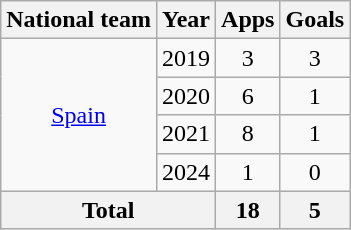<table class=wikitable style=text-align:center>
<tr>
<th>National team</th>
<th>Year</th>
<th>Apps</th>
<th>Goals</th>
</tr>
<tr>
<td rowspan=4><a href='#'>Spain</a></td>
<td>2019</td>
<td>3</td>
<td>3</td>
</tr>
<tr>
<td>2020</td>
<td>6</td>
<td>1</td>
</tr>
<tr>
<td>2021</td>
<td>8</td>
<td>1</td>
</tr>
<tr>
<td>2024</td>
<td>1</td>
<td>0</td>
</tr>
<tr>
<th colspan=2>Total</th>
<th>18</th>
<th>5</th>
</tr>
</table>
